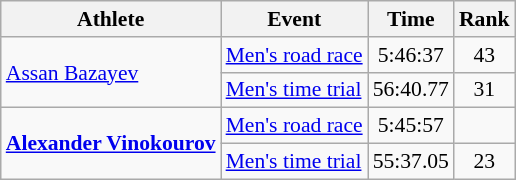<table class="wikitable" style="font-size:90%;">
<tr>
<th>Athlete</th>
<th>Event</th>
<th>Time</th>
<th>Rank</th>
</tr>
<tr align=center>
<td align=left rowspan=2><a href='#'>Assan Bazayev</a></td>
<td align=left><a href='#'>Men's road race</a></td>
<td>5:46:37</td>
<td>43</td>
</tr>
<tr align=center>
<td align=left><a href='#'>Men's time trial</a></td>
<td>56:40.77</td>
<td>31</td>
</tr>
<tr align=center>
<td align=left rowspan=2><strong><a href='#'>Alexander Vinokourov</a></strong></td>
<td align=left><a href='#'>Men's road race</a></td>
<td>5:45:57</td>
<td></td>
</tr>
<tr align=center>
<td align=left><a href='#'>Men's time trial</a></td>
<td>55:37.05</td>
<td>23</td>
</tr>
</table>
